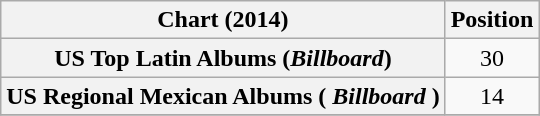<table class="wikitable sortable plainrowheaders">
<tr>
<th scope="col">Chart (2014)</th>
<th scope="col">Position</th>
</tr>
<tr>
<th scope="row">US Top Latin Albums (<em>Billboard</em>)</th>
<td style="text-align:center;">30</td>
</tr>
<tr>
<th scope="row">US Regional Mexican Albums ( <em>Billboard</em> )</th>
<td style="text-align:center;">14</td>
</tr>
<tr>
</tr>
</table>
